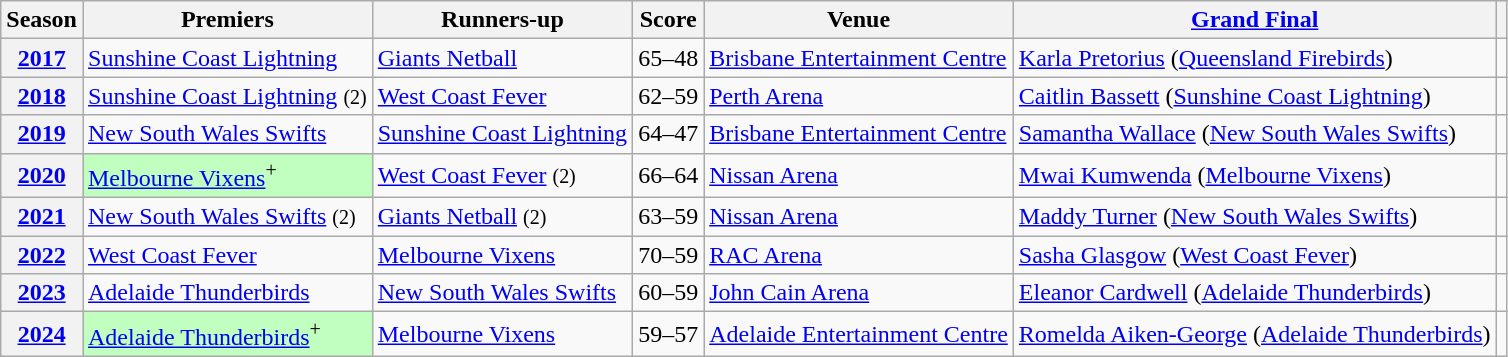<table class="wikitable sortable">
<tr>
<th>Season</th>
<th>Premiers</th>
<th>Runners-up</th>
<th Score>Score</th>
<th>Venue</th>
<th><a href='#'>Grand Final </a></th>
<th></th>
</tr>
<tr>
<th><a href='#'>2017</a></th>
<td><a href='#'>Sunshine Coast Lightning</a></td>
<td><a href='#'>Giants Netball</a></td>
<td style="text-align: center;">65–48</td>
<td><a href='#'>Brisbane Entertainment Centre</a></td>
<td><a href='#'>Karla Pretorius</a> (<a href='#'>Queensland Firebirds</a>)</td>
<td></td>
</tr>
<tr>
<th><a href='#'>2018</a></th>
<td><a href='#'>Sunshine Coast Lightning</a> <small>(2)</small></td>
<td><a href='#'>West Coast Fever</a></td>
<td style="text-align: center;">62–59</td>
<td><a href='#'>Perth Arena</a></td>
<td><a href='#'>Caitlin Bassett</a> (<a href='#'>Sunshine Coast Lightning</a>)</td>
<td></td>
</tr>
<tr>
<th><a href='#'>2019</a></th>
<td><a href='#'>New South Wales Swifts</a></td>
<td><a href='#'>Sunshine Coast Lightning</a></td>
<td style="text-align: center;">64–47</td>
<td><a href='#'>Brisbane Entertainment Centre</a></td>
<td><a href='#'>Samantha Wallace</a> (<a href='#'>New South Wales Swifts</a>)</td>
<td></td>
</tr>
<tr>
<th><a href='#'>2020</a></th>
<td style="background:#C0FFC0"><a href='#'>Melbourne Vixens</a><sup>+</sup></td>
<td><a href='#'>West Coast Fever</a> <small>(2)</small></td>
<td style="text-align: center;">66–64</td>
<td><a href='#'>Nissan Arena</a></td>
<td><a href='#'>Mwai Kumwenda</a> (<a href='#'>Melbourne Vixens</a>)</td>
<td></td>
</tr>
<tr>
<th><a href='#'>2021</a></th>
<td><a href='#'>New South Wales Swifts</a> <small>(2)</small></td>
<td><a href='#'>Giants Netball</a> <small>(2)</small></td>
<td style="text-align: center;">63–59</td>
<td><a href='#'>Nissan Arena</a></td>
<td><a href='#'>Maddy Turner</a> (<a href='#'>New South Wales Swifts</a>)</td>
<td></td>
</tr>
<tr>
<th><a href='#'>2022</a></th>
<td><a href='#'>West Coast Fever</a></td>
<td><a href='#'>Melbourne Vixens</a></td>
<td style="text-align: center;">70–59</td>
<td><a href='#'>RAC Arena</a></td>
<td><a href='#'>Sasha Glasgow</a> (<a href='#'>West Coast Fever</a>)</td>
<td></td>
</tr>
<tr>
<th><a href='#'>2023</a></th>
<td><a href='#'>Adelaide Thunderbirds</a></td>
<td><a href='#'>New South Wales Swifts</a></td>
<td style="text-align: center;">60–59</td>
<td><a href='#'>John Cain Arena</a></td>
<td><a href='#'>Eleanor Cardwell</a> (<a href='#'>Adelaide Thunderbirds</a>)</td>
<td></td>
</tr>
<tr>
<th><a href='#'>2024</a></th>
<td style="background:#C0FFC0"><a href='#'>Adelaide Thunderbirds</a><sup>+</sup> </td>
<td><a href='#'>Melbourne Vixens</a></td>
<td style="text-align: center;">59–57</td>
<td><a href='#'>Adelaide Entertainment Centre</a></td>
<td><a href='#'>Romelda Aiken-George</a> (<a href='#'>Adelaide Thunderbirds</a>)</td>
<td></td>
</tr>
</table>
